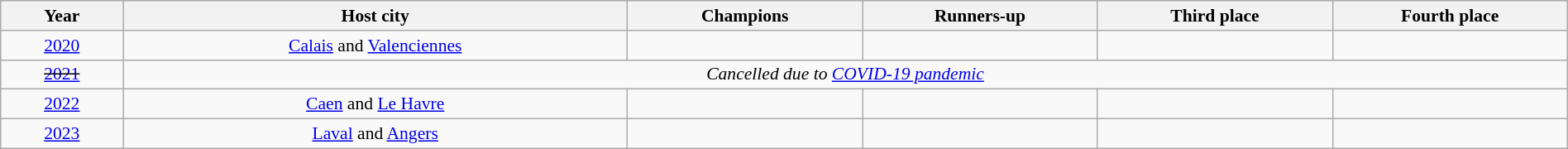<table class="wikitable" style="font-size:90%; width: 100%; text-align: center;">
<tr>
<th>Year</th>
<th>Host city</th>
<th width="15%">Champions</th>
<th width="15%">Runners-up</th>
<th width="15%">Third place</th>
<th width="15%">Fourth place</th>
</tr>
<tr>
<td><a href='#'>2020</a></td>
<td><a href='#'>Calais</a> and <a href='#'>Valenciennes</a></td>
<td><strong></strong></td>
<td></td>
<td></td>
<td></td>
</tr>
<tr>
<td><s><a href='#'>2021</a></s></td>
<td colspan=6><em>Cancelled due to <a href='#'>COVID-19 pandemic</a></em></td>
</tr>
<tr>
<td><a href='#'>2022</a></td>
<td><a href='#'>Caen</a> and <a href='#'>Le Havre</a></td>
<td><strong></strong></td>
<td></td>
<td></td>
<td></td>
</tr>
<tr>
<td><a href='#'>2023</a></td>
<td><a href='#'>Laval</a> and <a href='#'>Angers</a></td>
<td><strong></strong></td>
<td></td>
<td></td>
<td></td>
</tr>
</table>
